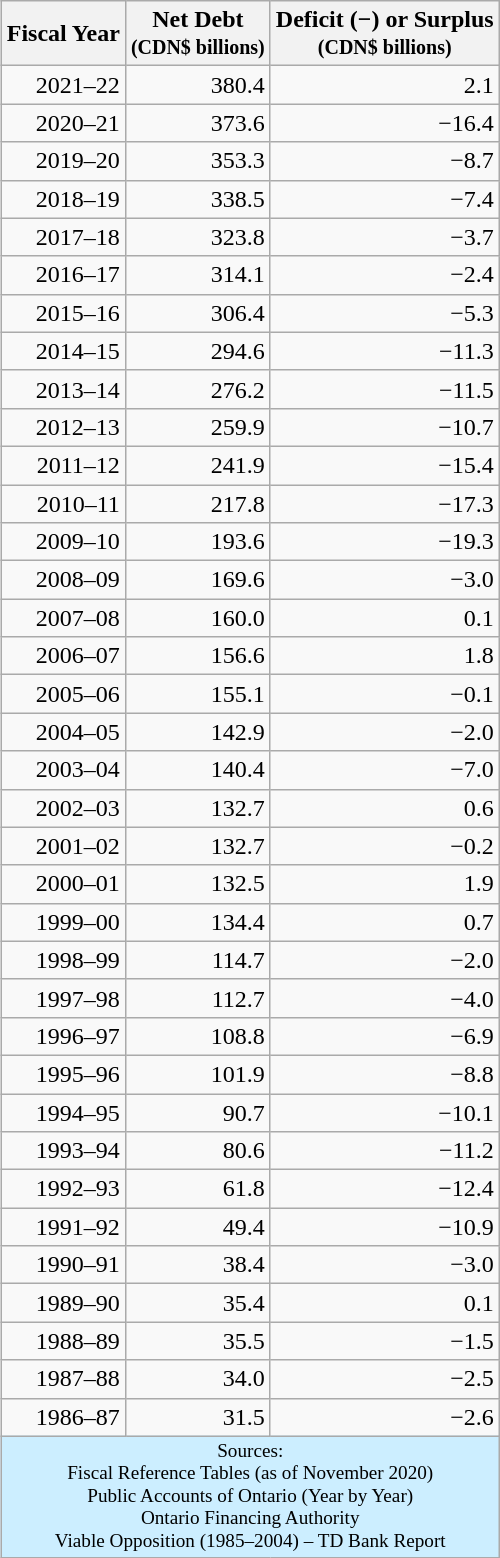<table class="wikitable" style="float: right; text-align:right" border="1">
<tr>
<th>Fiscal Year</th>
<th>Net Debt<br><small>(CDN$ billions)</small></th>
<th>Deficit (−) or Surplus<br><small>(CDN$ billions)</small></th>
</tr>
<tr>
<td>2021–22</td>
<td>380.4</td>
<td>2.1</td>
</tr>
<tr>
<td>2020–21</td>
<td>373.6</td>
<td>−16.4</td>
</tr>
<tr>
<td>2019–20</td>
<td>353.3</td>
<td>−8.7</td>
</tr>
<tr>
<td>2018–19</td>
<td>338.5</td>
<td>−7.4</td>
</tr>
<tr>
<td>2017–18</td>
<td>323.8</td>
<td>−3.7</td>
</tr>
<tr>
<td>2016–17</td>
<td>314.1</td>
<td>−2.4</td>
</tr>
<tr>
<td>2015–16</td>
<td>306.4</td>
<td>−5.3</td>
</tr>
<tr>
<td>2014–15</td>
<td>294.6</td>
<td>−11.3</td>
</tr>
<tr>
<td>2013–14</td>
<td>276.2</td>
<td>−11.5</td>
</tr>
<tr>
<td>2012–13</td>
<td>259.9</td>
<td>−10.7</td>
</tr>
<tr>
<td>2011–12</td>
<td>241.9</td>
<td>−15.4</td>
</tr>
<tr>
<td>2010–11</td>
<td>217.8</td>
<td>−17.3</td>
</tr>
<tr>
<td>2009–10</td>
<td>193.6</td>
<td>−19.3</td>
</tr>
<tr>
<td>2008–09</td>
<td>169.6</td>
<td>−3.0</td>
</tr>
<tr>
<td>2007–08</td>
<td>160.0</td>
<td>0.1</td>
</tr>
<tr>
<td>2006–07</td>
<td>156.6</td>
<td>1.8</td>
</tr>
<tr>
<td>2005–06</td>
<td>155.1</td>
<td>−0.1</td>
</tr>
<tr>
<td>2004–05</td>
<td>142.9</td>
<td>−2.0</td>
</tr>
<tr>
<td>2003–04</td>
<td>140.4</td>
<td>−7.0</td>
</tr>
<tr>
<td>2002–03</td>
<td>132.7</td>
<td>0.6</td>
</tr>
<tr>
<td>2001–02</td>
<td>132.7</td>
<td>−0.2</td>
</tr>
<tr>
<td>2000–01</td>
<td>132.5</td>
<td>1.9</td>
</tr>
<tr>
<td>1999–00</td>
<td>134.4</td>
<td>0.7</td>
</tr>
<tr>
<td>1998–99</td>
<td>114.7</td>
<td>−2.0</td>
</tr>
<tr>
<td>1997–98</td>
<td>112.7</td>
<td>−4.0</td>
</tr>
<tr>
<td>1996–97</td>
<td>108.8</td>
<td>−6.9</td>
</tr>
<tr>
<td>1995–96</td>
<td>101.9</td>
<td>−8.8</td>
</tr>
<tr>
<td>1994–95</td>
<td>90.7</td>
<td>−10.1</td>
</tr>
<tr>
<td>1993–94</td>
<td>80.6</td>
<td>−11.2</td>
</tr>
<tr>
<td>1992–93</td>
<td>61.8</td>
<td>−12.4</td>
</tr>
<tr>
<td>1991–92</td>
<td>49.4</td>
<td>−10.9</td>
</tr>
<tr>
<td>1990–91</td>
<td>38.4</td>
<td>−3.0</td>
</tr>
<tr>
<td>1989–90</td>
<td>35.4</td>
<td>0.1</td>
</tr>
<tr>
<td>1988–89</td>
<td>35.5</td>
<td>−1.5</td>
</tr>
<tr>
<td>1987–88</td>
<td>34.0</td>
<td>−2.5</td>
</tr>
<tr>
<td>1986–87</td>
<td>31.5</td>
<td>−2.6</td>
</tr>
<tr>
<td colspan="4" style="font-size:80%; background:#cef; text-align:center;">Sources:<br>Fiscal Reference Tables (as of November 2020) <br>
Public Accounts of Ontario (Year by Year) <br>
Ontario Financing Authority <br>
Viable Opposition (1985–2004) – TD Bank Report<br></td>
</tr>
</table>
